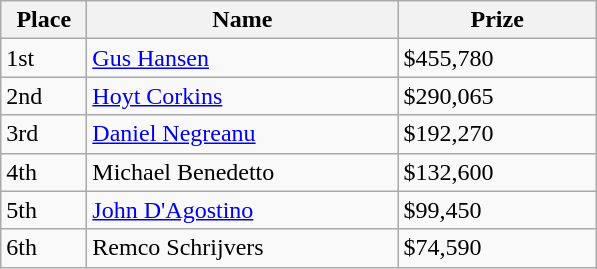<table class="wikitable">
<tr>
<th width="50">Place</th>
<th width="200">Name</th>
<th width="125">Prize</th>
</tr>
<tr>
<td>1st</td>
<td><a href='#'>Gus Hansen</a></td>
<td>$455,780</td>
</tr>
<tr>
<td>2nd</td>
<td><a href='#'>Hoyt Corkins</a></td>
<td>$290,065</td>
</tr>
<tr>
<td>3rd</td>
<td><a href='#'>Daniel Negreanu</a></td>
<td>$192,270</td>
</tr>
<tr>
<td>4th</td>
<td>Michael Benedetto</td>
<td>$132,600</td>
</tr>
<tr>
<td>5th</td>
<td><a href='#'>John D'Agostino</a></td>
<td>$99,450</td>
</tr>
<tr>
<td>6th</td>
<td>Remco Schrijvers</td>
<td>$74,590</td>
</tr>
</table>
